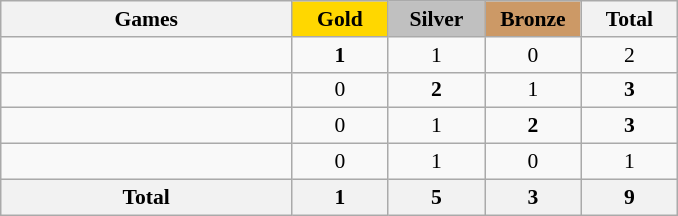<table class="wikitable" style="text-align:center; font-size:90%;">
<tr>
<th style="width:13em;">Games</th>
<th style="width:4em; background:gold;">Gold</th>
<th style="width:4em; background:silver;">Silver</th>
<th style="width:4em; background:#cc9966;">Bronze</th>
<th style="width:4em;">Total</th>
</tr>
<tr>
<td align=left></td>
<td><strong>1</strong></td>
<td>1</td>
<td>0</td>
<td>2</td>
</tr>
<tr>
<td align=left></td>
<td>0</td>
<td><strong>2</strong></td>
<td>1</td>
<td><strong>3</strong></td>
</tr>
<tr>
<td align=left></td>
<td>0</td>
<td>1</td>
<td><strong>2</strong></td>
<td><strong>3</strong></td>
</tr>
<tr>
<td align=left></td>
<td>0</td>
<td>1</td>
<td>0</td>
<td>1</td>
</tr>
<tr>
<th>Total</th>
<th>1</th>
<th>5</th>
<th>3</th>
<th>9</th>
</tr>
</table>
